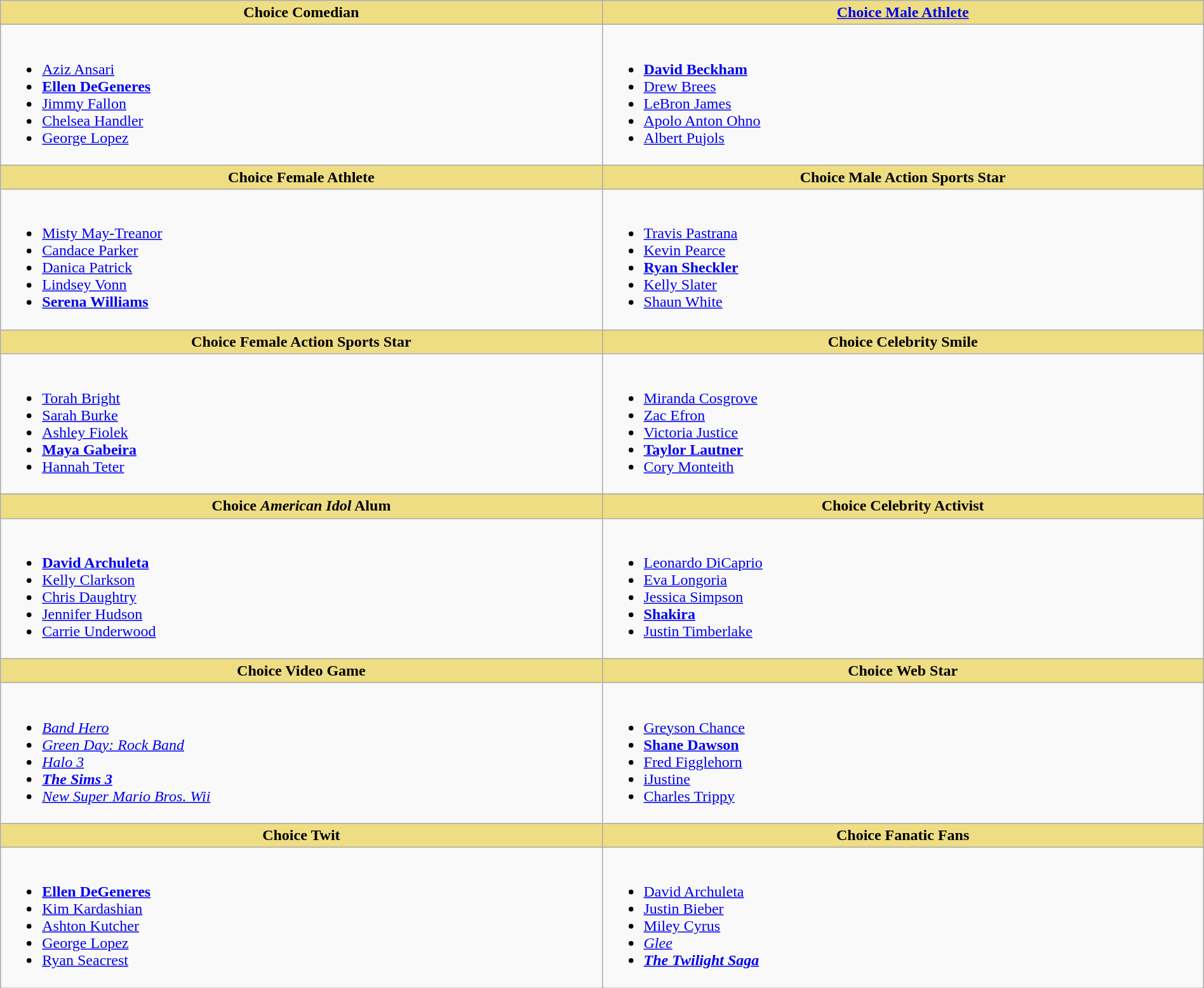<table class="wikitable" style="width:100%">
<tr>
<th style="background:#EEDD82; width:50%">Choice Comedian</th>
<th style="background:#EEDD82; width:50%"><a href='#'>Choice Male Athlete</a></th>
</tr>
<tr>
<td valign="top"><br><ul><li><a href='#'>Aziz Ansari</a></li><li><strong><a href='#'>Ellen DeGeneres</a></strong></li><li><a href='#'>Jimmy Fallon</a></li><li><a href='#'>Chelsea Handler</a></li><li><a href='#'>George Lopez</a></li></ul></td>
<td valign="top"><br><ul><li><strong><a href='#'>David Beckham</a></strong></li><li><a href='#'>Drew Brees</a></li><li><a href='#'>LeBron James</a></li><li><a href='#'>Apolo Anton Ohno</a></li><li><a href='#'>Albert Pujols</a></li></ul></td>
</tr>
<tr>
<th style="background:#EEDD82; width:50%">Choice Female Athlete</th>
<th style="background:#EEDD82; width:50%">Choice Male Action Sports Star</th>
</tr>
<tr>
<td valign="top"><br><ul><li><a href='#'>Misty May-Treanor</a></li><li><a href='#'>Candace Parker</a></li><li><a href='#'>Danica Patrick</a></li><li><a href='#'>Lindsey Vonn</a></li><li><strong><a href='#'>Serena Williams</a></strong></li></ul></td>
<td valign="top"><br><ul><li><a href='#'>Travis Pastrana</a></li><li><a href='#'>Kevin Pearce</a></li><li><strong><a href='#'>Ryan Sheckler</a></strong></li><li><a href='#'>Kelly Slater</a></li><li><a href='#'>Shaun White</a></li></ul></td>
</tr>
<tr>
<th style="background:#EEDD82; width:50%">Choice Female Action Sports Star</th>
<th style="background:#EEDD82; width:50%">Choice Celebrity Smile</th>
</tr>
<tr>
<td valign="top"><br><ul><li><a href='#'>Torah Bright</a></li><li><a href='#'>Sarah Burke</a></li><li><a href='#'>Ashley Fiolek</a></li><li><strong><a href='#'>Maya Gabeira</a></strong></li><li><a href='#'>Hannah Teter</a></li></ul></td>
<td valign="top"><br><ul><li><a href='#'>Miranda Cosgrove</a></li><li><a href='#'>Zac Efron</a></li><li><a href='#'>Victoria Justice</a></li><li><strong><a href='#'>Taylor Lautner</a></strong></li><li><a href='#'>Cory Monteith</a></li></ul></td>
</tr>
<tr>
</tr>
<tr>
<th style="background:#EEDD82; width:50%">Choice <em>American Idol</em> Alum</th>
<th style="background:#EEDD82; width:50%">Choice Celebrity Activist</th>
</tr>
<tr>
<td valign="top"><br><ul><li><strong><a href='#'>David Archuleta</a></strong></li><li><a href='#'>Kelly Clarkson</a></li><li><a href='#'>Chris Daughtry</a></li><li><a href='#'>Jennifer Hudson</a></li><li><a href='#'>Carrie Underwood</a></li></ul></td>
<td valign="top"><br><ul><li><a href='#'>Leonardo DiCaprio</a></li><li><a href='#'>Eva Longoria</a></li><li><a href='#'>Jessica Simpson</a></li><li><strong><a href='#'>Shakira</a></strong></li><li><a href='#'>Justin Timberlake</a></li></ul></td>
</tr>
<tr>
<th style="background:#EEDD82; width:50%">Choice Video Game</th>
<th style="background:#EEDD82; width:50%">Choice Web Star</th>
</tr>
<tr>
<td valign="top"><br><ul><li><em><a href='#'>Band Hero</a></em></li><li><em><a href='#'>Green Day: Rock Band</a></em></li><li><em><a href='#'>Halo 3</a></em></li><li><strong><em><a href='#'>The Sims 3</a></em></strong></li><li><em><a href='#'>New Super Mario Bros. Wii</a></em></li></ul></td>
<td valign="top"><br><ul><li><a href='#'>Greyson Chance</a></li><li><strong><a href='#'>Shane Dawson</a></strong></li><li><a href='#'>Fred Figglehorn</a></li><li><a href='#'>iJustine</a></li><li><a href='#'>Charles Trippy</a></li></ul></td>
</tr>
<tr>
<th style="background:#EEDD82; width:50%">Choice Twit</th>
<th style="background:#EEDD82; width:50%">Choice Fanatic Fans</th>
</tr>
<tr>
<td valign="top"><br><ul><li><strong><a href='#'>Ellen DeGeneres</a></strong></li><li><a href='#'>Kim Kardashian</a></li><li><a href='#'>Ashton Kutcher</a></li><li><a href='#'>George Lopez</a></li><li><a href='#'>Ryan Seacrest</a></li></ul></td>
<td valign="top"><br><ul><li><a href='#'>David Archuleta</a></li><li><a href='#'>Justin Bieber</a></li><li><a href='#'>Miley Cyrus</a></li><li><em><a href='#'>Glee</a></em></li><li><strong><em><a href='#'>The Twilight Saga</a></em></strong></li></ul></td>
</tr>
</table>
